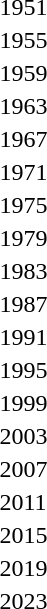<table>
<tr>
<td>1951</td>
<td></td>
<td></td>
<td></td>
</tr>
<tr>
<td>1955</td>
<td></td>
<td></td>
<td></td>
</tr>
<tr>
<td>1959</td>
<td></td>
<td></td>
<td></td>
</tr>
<tr>
<td>1963</td>
<td></td>
<td></td>
<td></td>
</tr>
<tr>
<td>1967</td>
<td></td>
<td></td>
<td></td>
</tr>
<tr>
<td>1971</td>
<td></td>
<td></td>
<td></td>
</tr>
<tr>
<td>1975</td>
<td></td>
<td></td>
<td></td>
</tr>
<tr>
<td>1979</td>
<td></td>
<td></td>
<td></td>
</tr>
<tr>
<td>1983</td>
<td></td>
<td></td>
<td></td>
</tr>
<tr>
<td>1987</td>
<td></td>
<td></td>
<td></td>
</tr>
<tr>
<td>1991</td>
<td></td>
<td></td>
<td></td>
</tr>
<tr>
<td>1995</td>
<td></td>
<td></td>
<td></td>
</tr>
<tr>
<td>1999</td>
<td></td>
<td></td>
<td></td>
</tr>
<tr>
<td>2003</td>
<td></td>
<td></td>
<td></td>
</tr>
<tr>
<td>2007</td>
<td></td>
<td></td>
<td></td>
</tr>
<tr>
<td>2011<br></td>
<td></td>
<td></td>
<td></td>
</tr>
<tr>
<td>2015<br></td>
<td></td>
<td></td>
<td></td>
</tr>
<tr>
<td>2019<br></td>
<td></td>
<td></td>
<td></td>
</tr>
<tr>
<td>2023<br></td>
<td></td>
<td></td>
<td></td>
</tr>
</table>
